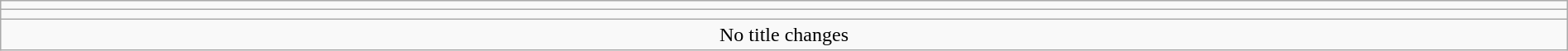<table class="wikitable" style="text-align:center; width:100%;">
<tr>
<td colspan=5></td>
</tr>
<tr>
<td colspan=5><strong></strong></td>
</tr>
<tr>
<td colspan="5">No title changes</td>
</tr>
</table>
